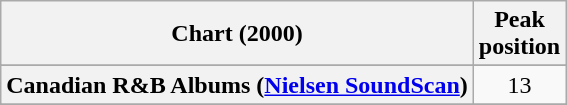<table class="wikitable sortable plainrowheaders" style="text-align:center">
<tr>
<th scope="col">Chart (2000)</th>
<th scope="col">Peak<br> position</th>
</tr>
<tr>
</tr>
<tr>
<th scope="row">Canadian R&B Albums (<a href='#'>Nielsen SoundScan</a>)</th>
<td style="text-align:center;">13</td>
</tr>
<tr>
</tr>
<tr>
</tr>
<tr>
</tr>
<tr>
</tr>
<tr>
</tr>
<tr>
</tr>
<tr>
</tr>
<tr>
</tr>
<tr>
</tr>
<tr>
</tr>
<tr>
</tr>
</table>
